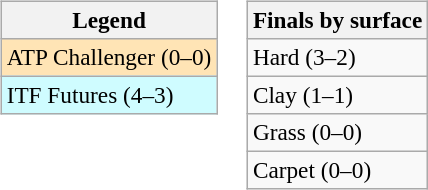<table>
<tr valign=top>
<td><br><table class=wikitable style=font-size:97%>
<tr>
<th>Legend</th>
</tr>
<tr bgcolor=moccasin>
<td>ATP Challenger (0–0)</td>
</tr>
<tr bgcolor=cffcff>
<td>ITF Futures (4–3)</td>
</tr>
</table>
</td>
<td><br><table class=wikitable style=font-size:97%>
<tr>
<th>Finals by surface</th>
</tr>
<tr>
<td>Hard (3–2)</td>
</tr>
<tr>
<td>Clay (1–1)</td>
</tr>
<tr>
<td>Grass (0–0)</td>
</tr>
<tr>
<td>Carpet (0–0)</td>
</tr>
</table>
</td>
</tr>
</table>
